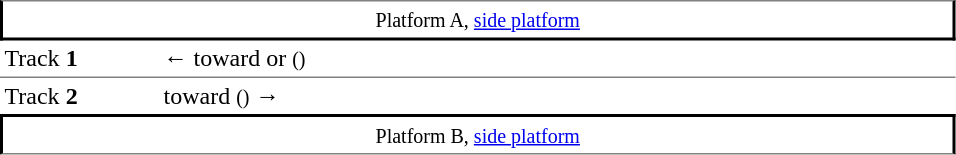<table border="0" cellspacing="0" cellpadding="3">
<tr>
<td colspan="2" style="border-top:solid 1px gray;border-right:solid 2px black;border-left:solid 2px black;border-bottom:solid 2px black;text-align:center;"><small>Platform A, <a href='#'>side platform</a></small> </td>
</tr>
<tr>
<td width="100" style="border-bottom:solid 1px gray;">Track <strong>1</strong></td>
<td width="525" style="border-bottom:solid 1px gray;">←  toward  or  <small>()</small></td>
</tr>
<tr>
<td>Track <strong>2</strong></td>
<td>  toward  <small>()</small> →</td>
</tr>
<tr>
<td colspan="2" style="border-bottom:solid 1px gray;border-top:solid 2px black;border-right:solid 2px black;border-left:solid 2px black;text-align:center;"><small>Platform B, <a href='#'>side platform</a></small> </td>
</tr>
</table>
